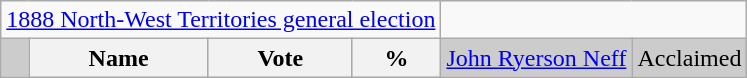<table class="wikitable">
<tr>
<td colspan=4 align=center><a href='#'>1888 North-West Territories general election</a></td>
</tr>
<tr bgcolor="CCCCCC">
<td></td>
<th>Name</th>
<th>Vote</th>
<th>%<br></th>
<td><a href='#'>John Ryerson Neff</a></td>
<td colspan="2" align=center>Acclaimed</td>
</tr>
</table>
